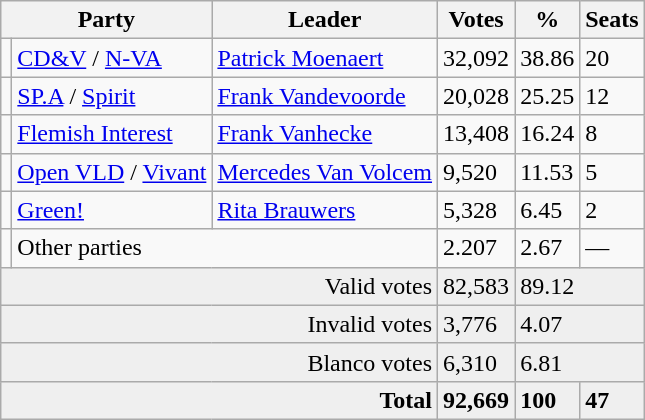<table class="wikitable" font-size=95%>
<tr>
<th colspan=2>Party</th>
<th>Leader</th>
<th>Votes</th>
<th>%</th>
<th>Seats</th>
</tr>
<tr>
<td></td>
<td align=left><a href='#'>CD&V</a> / <a href='#'>N-VA</a></td>
<td><a href='#'>Patrick Moenaert</a></td>
<td>32,092</td>
<td>38.86</td>
<td>20</td>
</tr>
<tr>
<td></td>
<td align=left><a href='#'>SP.A</a> / <a href='#'>Spirit</a></td>
<td><a href='#'>Frank Vandevoorde</a></td>
<td>20,028</td>
<td>25.25</td>
<td>12</td>
</tr>
<tr>
<td></td>
<td align=left><a href='#'>Flemish Interest</a></td>
<td><a href='#'>Frank Vanhecke</a></td>
<td>13,408</td>
<td>16.24</td>
<td>8</td>
</tr>
<tr>
<td></td>
<td align=left><a href='#'>Open VLD</a> / <a href='#'>Vivant</a></td>
<td><a href='#'>Mercedes Van Volcem</a></td>
<td>9,520</td>
<td>11.53</td>
<td>5</td>
</tr>
<tr>
<td></td>
<td align=left><a href='#'>Green!</a></td>
<td><a href='#'>Rita Brauwers</a></td>
<td>5,328</td>
<td>6.45</td>
<td>2</td>
</tr>
<tr>
<td></td>
<td align=left colspan=2>Other parties</td>
<td>2.207</td>
<td>2.67</td>
<td>—</td>
</tr>
<tr bgcolor=efefef>
<td colspan=3 align=right>Valid votes</td>
<td>82,583</td>
<td colspan=2>89.12</td>
</tr>
<tr bgcolor=efefef>
<td colspan=3 align=right>Invalid votes</td>
<td>3,776</td>
<td colspan=2>4.07</td>
</tr>
<tr bgcolor=efefef>
<td colspan=3 align=right>Blanco votes</td>
<td>6,310</td>
<td colspan=2>6.81</td>
</tr>
<tr bgcolor=efefef>
<td colspan=3 align=right><strong>Total</strong></td>
<td><strong>92,669</strong></td>
<td><strong>100</strong></td>
<td><strong>47</strong></td>
</tr>
</table>
